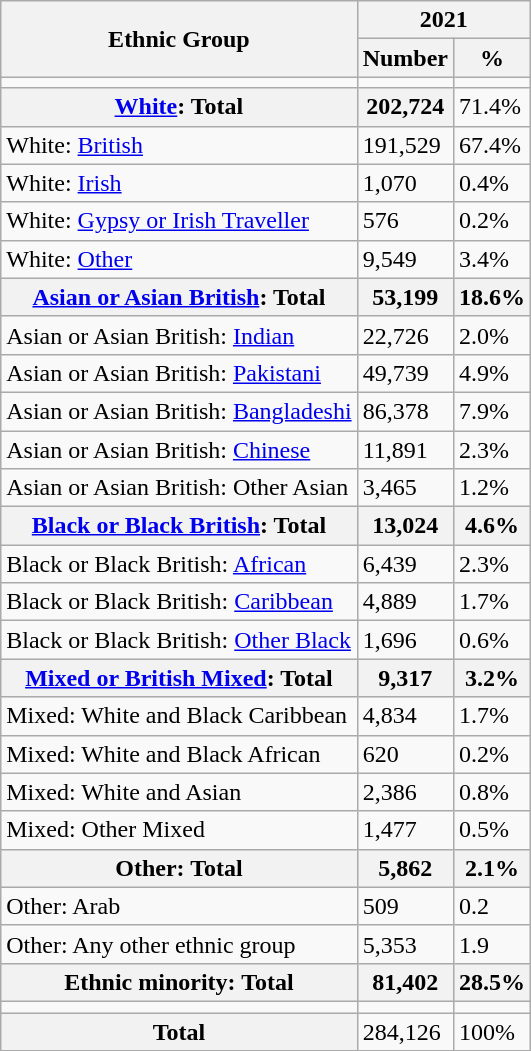<table class="wikitable sortable">
<tr>
<th rowspan="2">Ethnic Group</th>
<th colspan="2">2021</th>
</tr>
<tr>
<th>Number</th>
<th>%</th>
</tr>
<tr>
<td></td>
<td></td>
<td></td>
</tr>
<tr>
<th><a href='#'>White</a>: Total</th>
<th>202,724</th>
<td>71.4%</td>
</tr>
<tr>
<td>White: <a href='#'>British</a></td>
<td>191,529</td>
<td>67.4%</td>
</tr>
<tr>
<td>White: <a href='#'>Irish</a></td>
<td>1,070</td>
<td>0.4%</td>
</tr>
<tr>
<td>White: <a href='#'>Gypsy or Irish Traveller</a></td>
<td>576</td>
<td>0.2%</td>
</tr>
<tr>
<td>White: <a href='#'>Other</a></td>
<td>9,549</td>
<td>3.4%</td>
</tr>
<tr>
<th><a href='#'>Asian or Asian British</a>: Total</th>
<th>53,199</th>
<th>18.6%</th>
</tr>
<tr>
<td>Asian or Asian British: <a href='#'>Indian</a></td>
<td>22,726</td>
<td>2.0%</td>
</tr>
<tr>
<td>Asian or Asian British: <a href='#'>Pakistani</a></td>
<td>49,739</td>
<td>4.9%</td>
</tr>
<tr>
<td>Asian or Asian British: <a href='#'>Bangladeshi</a></td>
<td>86,378</td>
<td>7.9%</td>
</tr>
<tr>
<td>Asian or Asian British: <a href='#'>Chinese</a></td>
<td>11,891</td>
<td>2.3%</td>
</tr>
<tr>
<td>Asian or Asian British: Other Asian</td>
<td>3,465</td>
<td>1.2%</td>
</tr>
<tr>
<th><a href='#'>Black or Black British</a>: Total</th>
<th>13,024</th>
<th>4.6%</th>
</tr>
<tr>
<td>Black or Black British: <a href='#'>African</a></td>
<td>6,439</td>
<td>2.3%</td>
</tr>
<tr>
<td>Black or Black British: <a href='#'>Caribbean</a></td>
<td>4,889</td>
<td>1.7%</td>
</tr>
<tr>
<td>Black or Black British: <a href='#'>Other Black</a></td>
<td>1,696</td>
<td>0.6%</td>
</tr>
<tr>
<th><a href='#'>Mixed or British Mixed</a>: Total</th>
<th>9,317</th>
<th>3.2%</th>
</tr>
<tr>
<td>Mixed: White and Black Caribbean</td>
<td>4,834</td>
<td>1.7%</td>
</tr>
<tr>
<td>Mixed: White and Black African</td>
<td>620</td>
<td>0.2%</td>
</tr>
<tr>
<td>Mixed: White and Asian</td>
<td>2,386</td>
<td>0.8%</td>
</tr>
<tr>
<td>Mixed: Other Mixed</td>
<td>1,477</td>
<td>0.5%</td>
</tr>
<tr>
<th>Other: Total</th>
<th>5,862</th>
<th>2.1%</th>
</tr>
<tr>
<td>Other: Arab</td>
<td>509</td>
<td>0.2</td>
</tr>
<tr>
<td>Other: Any other ethnic group</td>
<td>5,353</td>
<td>1.9</td>
</tr>
<tr>
<th>Ethnic minority: Total</th>
<th>81,402</th>
<th>28.5%</th>
</tr>
<tr>
<td></td>
<td></td>
<td></td>
</tr>
<tr>
<th>Total</th>
<td>284,126</td>
<td>100%</td>
</tr>
</table>
